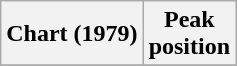<table class="wikitable sortable plainrowheaders">
<tr>
<th>Chart (1979)</th>
<th>Peak<br>position</th>
</tr>
<tr>
</tr>
</table>
